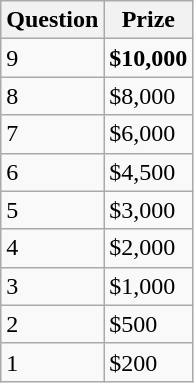<table class="wikitable wikicenter">
<tr>
<th>Question</th>
<th>Prize</th>
</tr>
<tr>
<td>9</td>
<td><strong>$10,000</strong></td>
</tr>
<tr>
<td>8</td>
<td>$8,000</td>
</tr>
<tr>
<td>7</td>
<td>$6,000</td>
</tr>
<tr>
<td>6</td>
<td>$4,500</td>
</tr>
<tr>
<td>5</td>
<td>$3,000</td>
</tr>
<tr>
<td>4</td>
<td>$2,000</td>
</tr>
<tr>
<td>3</td>
<td>$1,000</td>
</tr>
<tr>
<td>2</td>
<td>$500</td>
</tr>
<tr>
<td>1</td>
<td>$200</td>
</tr>
</table>
